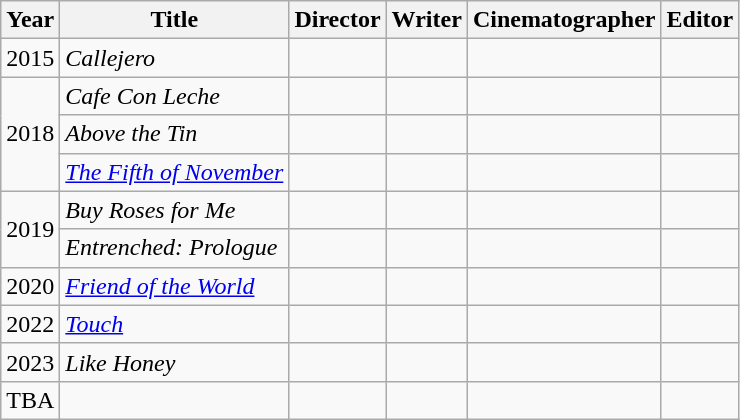<table class="wikitable">
<tr>
<th>Year</th>
<th>Title</th>
<th>Director</th>
<th>Writer</th>
<th>Cinematographer</th>
<th>Editor</th>
</tr>
<tr>
<td>2015</td>
<td><em>Callejero</em></td>
<td></td>
<td></td>
<td></td>
<td></td>
</tr>
<tr>
<td rowspan="3">2018</td>
<td><em>Cafe Con Leche</em></td>
<td></td>
<td></td>
<td></td>
<td></td>
</tr>
<tr>
<td><em>Above the Tin</em></td>
<td></td>
<td></td>
<td></td>
<td></td>
</tr>
<tr>
<td><em><a href='#'>The Fifth of November</a></em></td>
<td></td>
<td></td>
<td></td>
<td></td>
</tr>
<tr>
<td rowspan="2">2019</td>
<td><em>Buy Roses for Me</em></td>
<td></td>
<td></td>
<td></td>
<td></td>
</tr>
<tr>
<td><em>Entrenched: Prologue</em></td>
<td></td>
<td></td>
<td></td>
<td></td>
</tr>
<tr>
<td>2020</td>
<td><em><a href='#'>Friend of the World</a></em></td>
<td></td>
<td></td>
<td></td>
<td></td>
</tr>
<tr>
<td>2022</td>
<td><em><a href='#'>Touch</a></em></td>
<td></td>
<td></td>
<td></td>
<td></td>
</tr>
<tr>
<td>2023</td>
<td><em>Like Honey</em></td>
<td></td>
<td></td>
<td></td>
<td></td>
</tr>
<tr>
<td>TBA</td>
<td></td>
<td></td>
<td></td>
<td></td>
<td></td>
</tr>
</table>
